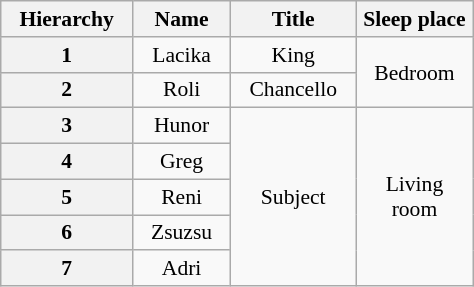<table class="wikitable" style="text-align: center; font-size:90%; width: 25%">
<tr>
<th style="width: 5%;">Hierarchy</th>
<th style="width: 5%;">Name</th>
<th style="width: 5%;">Title</th>
<th style="width: 5%;">Sleep place</th>
</tr>
<tr>
<th>1</th>
<td>Lacika</td>
<td>King</td>
<td rowspan="2">Bedroom</td>
</tr>
<tr>
<th>2</th>
<td>Roli</td>
<td>Chancello</td>
</tr>
<tr>
<th>3</th>
<td>Hunor</td>
<td rowspan="5">Subject</td>
<td rowspan="5">Living room</td>
</tr>
<tr>
<th>4</th>
<td>Greg</td>
</tr>
<tr>
<th>5</th>
<td>Reni</td>
</tr>
<tr>
<th>6</th>
<td>Zsuzsu</td>
</tr>
<tr>
<th>7</th>
<td>Adri</td>
</tr>
</table>
